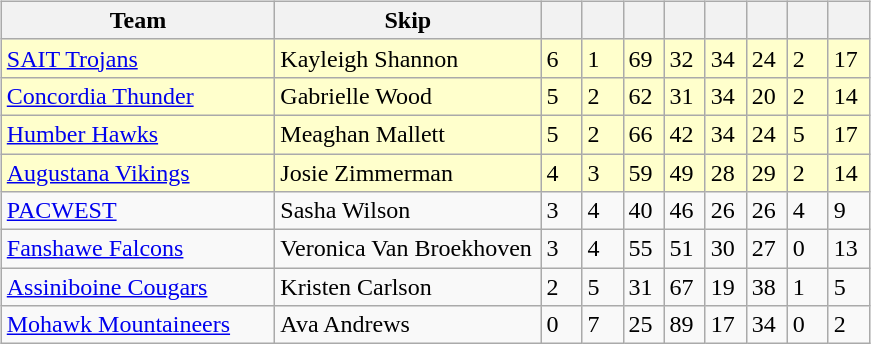<table>
<tr>
<td valign=top width=10%><br><table class=wikitable>
<tr>
<th width=175>Team</th>
<th width=170>Skip</th>
<th width=20></th>
<th width=20></th>
<th width=20></th>
<th width=20></th>
<th width=20></th>
<th width=20></th>
<th width=20></th>
<th width=20></th>
</tr>
<tr bgcolor=#ffffcc>
<td> <a href='#'>SAIT Trojans</a></td>
<td>Kayleigh Shannon</td>
<td>6</td>
<td>1</td>
<td>69</td>
<td>32</td>
<td>34</td>
<td>24</td>
<td>2</td>
<td>17</td>
</tr>
<tr bgcolor=#ffffcc>
<td> <a href='#'>Concordia Thunder</a></td>
<td>Gabrielle Wood</td>
<td>5</td>
<td>2</td>
<td>62</td>
<td>31</td>
<td>34</td>
<td>20</td>
<td>2</td>
<td>14</td>
</tr>
<tr bgcolor=#ffffcc>
<td> <a href='#'>Humber Hawks</a></td>
<td>Meaghan Mallett</td>
<td>5</td>
<td>2</td>
<td>66</td>
<td>42</td>
<td>34</td>
<td>24</td>
<td>5</td>
<td>17</td>
</tr>
<tr bgcolor=#ffffcc>
<td> <a href='#'>Augustana Vikings</a></td>
<td>Josie Zimmerman</td>
<td>4</td>
<td>3</td>
<td>59</td>
<td>49</td>
<td>28</td>
<td>29</td>
<td>2</td>
<td>14</td>
</tr>
<tr>
<td> <a href='#'>PACWEST</a></td>
<td>Sasha Wilson</td>
<td>3</td>
<td>4</td>
<td>40</td>
<td>46</td>
<td>26</td>
<td>26</td>
<td>4</td>
<td>9</td>
</tr>
<tr>
<td> <a href='#'>Fanshawe Falcons</a></td>
<td>Veronica Van Broekhoven</td>
<td>3</td>
<td>4</td>
<td>55</td>
<td>51</td>
<td>30</td>
<td>27</td>
<td>0</td>
<td>13</td>
</tr>
<tr>
<td> <a href='#'>Assiniboine Cougars</a></td>
<td>Kristen Carlson</td>
<td>2</td>
<td>5</td>
<td>31</td>
<td>67</td>
<td>19</td>
<td>38</td>
<td>1</td>
<td>5</td>
</tr>
<tr>
<td> <a href='#'>Mohawk Mountaineers</a></td>
<td>Ava Andrews</td>
<td>0</td>
<td>7</td>
<td>25</td>
<td>89</td>
<td>17</td>
<td>34</td>
<td>0</td>
<td>2</td>
</tr>
</table>
</td>
</tr>
</table>
